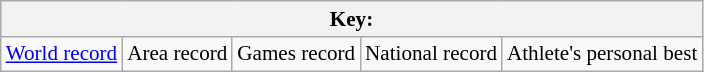<table class="wikitable" style="font-size:88%">
<tr>
<th colspan=5>Key:</th>
</tr>
<tr>
<td><a href='#'>World record</a></td>
<td>Area record</td>
<td>Games record</td>
<td>National record</td>
<td>Athlete's personal best</td>
</tr>
</table>
